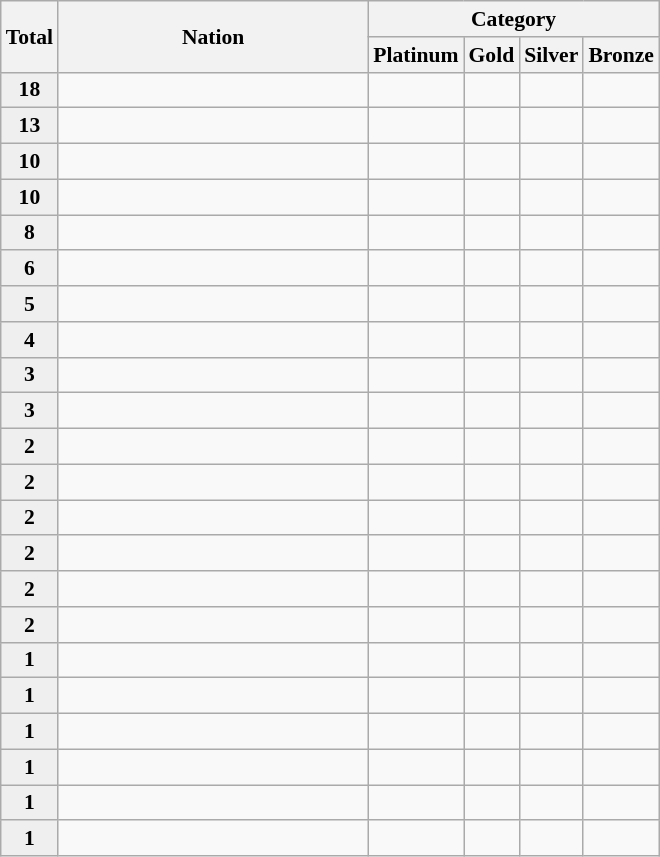<table class="sortable wikitable" style="font-size:90%">
<tr>
<th width="30" rowspan="2">Total</th>
<th width="200" rowspan="2">Nation</th>
<th colspan="9">Category</th>
</tr>
<tr>
<th>Platinum</th>
<th>Gold</th>
<th>Silver</th>
<th>Bronze</th>
</tr>
<tr align="center">
<td style="background:#efefef;"><strong>18</strong></td>
<td align="left"></td>
<td> <small></small></td>
<td> <small>   </small></td>
<td> <small>        </small></td>
<td> <small>    </small></td>
</tr>
<tr align="center">
<td style="background:#efefef;"><strong>13</strong></td>
<td align="left"></td>
<td> <small></small></td>
<td> <small> </small></td>
<td> <small>   </small></td>
<td> <small>       </small></td>
</tr>
<tr align="center">
<td style="background:#efefef;"><strong>10</strong></td>
<td align="left"></td>
<td> <small> </small></td>
<td> <small></small></td>
<td> <small>   </small></td>
<td> <small>  </small></td>
</tr>
<tr align="center">
<td style="background:#efefef;"><strong>10</strong></td>
<td align="left"></td>
<td> <small></small></td>
<td> <small></small></td>
<td> <small>  </small></td>
<td> <small>     </small></td>
</tr>
<tr align="center">
<td style="background:#efefef;"><strong>8</strong></td>
<td align="left"></td>
<td> <small></small></td>
<td> <small> </small></td>
<td> <small>    </small></td>
<td> <small>  </small></td>
</tr>
<tr align="center">
<td style="background:#efefef;"><strong>6</strong></td>
<td align="left"></td>
<td> <small></small></td>
<td> <small> </small></td>
<td> <small> </small></td>
<td> <small>   </small></td>
</tr>
<tr align="center">
<td style="background:#efefef;"><strong>5</strong></td>
<td align="left"></td>
<td> <small></small></td>
<td> <small> </small></td>
<td> <small>  </small></td>
<td> <small></small></td>
</tr>
<tr align="center">
<td style="background:#efefef;"><strong>4</strong></td>
<td align="left"></td>
<td> <small></small></td>
<td> <small> </small></td>
<td> <small> </small></td>
<td> <small>   </small></td>
</tr>
<tr align="center">
<td style="background:#efefef;"><strong>3</strong></td>
<td align="left"></td>
<td> <small></small></td>
<td> <small> </small></td>
<td> <small>  </small></td>
<td> <small> </small></td>
</tr>
<tr align="center">
<td style="background:#efefef;"><strong>3</strong></td>
<td align="left"></td>
<td> <small></small></td>
<td> <small> </small></td>
<td> <small></small></td>
<td> <small> </small></td>
</tr>
<tr align="center">
<td style="background:#efefef;"><strong>2</strong></td>
<td align="left"></td>
<td> <small></small></td>
<td> <small></small></td>
<td> <small></small></td>
<td> <small> </small></td>
</tr>
<tr align="center">
<td style="background:#efefef;"><strong>2</strong></td>
<td align="left"></td>
<td> <small></small></td>
<td> <small> </small></td>
<td> <small> </small></td>
<td> <small> </small></td>
</tr>
<tr align="center">
<td style="background:#efefef;"><strong>2</strong></td>
<td align="left"></td>
<td> <small> </small></td>
<td> <small> </small></td>
<td> <small> </small></td>
<td> <small> </small></td>
</tr>
<tr align="center">
<td style="background:#efefef;"><strong>2</strong></td>
<td align="left"></td>
<td> <small></small></td>
<td> <small> </small></td>
<td> <small></small></td>
<td> <small></small></td>
</tr>
<tr align="center">
<td style="background:#efefef;"><strong>2</strong></td>
<td align="left"></td>
<td> <small></small></td>
<td> <small> </small></td>
<td> <small></small></td>
<td> <small></small></td>
</tr>
<tr align="center">
<td style="background:#efefef;"><strong>2</strong></td>
<td align="left"></td>
<td> <small></small></td>
<td> <small> </small></td>
<td> <small> </small></td>
<td> <small> </small></td>
</tr>
<tr align="center">
<td style="background:#efefef;"><strong>1</strong></td>
<td align="left"></td>
<td> <small> </small></td>
<td> <small></small></td>
<td> <small> </small></td>
<td> <small> </small></td>
</tr>
<tr align="center">
<td style="background:#efefef;"><strong>1</strong></td>
<td align="left"></td>
<td> <small></small></td>
<td> <small> </small></td>
<td> <small></small></td>
<td> <small> </small></td>
</tr>
<tr align="center">
<td style="background:#efefef;"><strong>1</strong></td>
<td align="left"></td>
<td> <small></small></td>
<td> <small> </small></td>
<td> <small></small></td>
<td> <small> </small></td>
</tr>
<tr align="center">
<td style="background:#efefef;"><strong>1</strong></td>
<td align="left"></td>
<td> <small></small></td>
<td> <small> </small></td>
<td> <small> </small></td>
<td> <small></small></td>
</tr>
<tr align="center">
<td style="background:#efefef;"><strong>1</strong></td>
<td align="left"></td>
<td> <small></small></td>
<td> <small> </small></td>
<td> <small> </small></td>
<td> <small></small></td>
</tr>
<tr align="center">
<td style="background:#efefef;"><strong>1</strong></td>
<td align="left"></td>
<td> <small></small></td>
<td> <small> </small></td>
<td> <small> </small></td>
<td> <small></small></td>
</tr>
</table>
